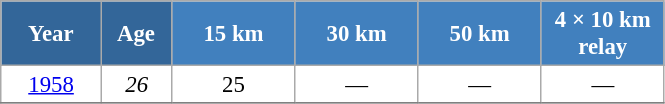<table class="wikitable" style="font-size:95%; text-align:center; border:grey solid 1px; border-collapse:collapse; background:#ffffff;">
<tr>
<th style="background-color:#369; color:white; width:60px;"> Year </th>
<th style="background-color:#369; color:white; width:40px;"> Age </th>
<th style="background-color:#4180be; color:white; width:75px;"> 15 km </th>
<th style="background-color:#4180be; color:white; width:75px;"> 30 km </th>
<th style="background-color:#4180be; color:white; width:75px;"> 50 km </th>
<th style="background-color:#4180be; color:white; width:75px;"> 4 × 10 km <br> relay </th>
</tr>
<tr>
<td><a href='#'>1958</a></td>
<td><em>26</em></td>
<td>25</td>
<td>—</td>
<td>—</td>
<td>—</td>
</tr>
<tr>
</tr>
</table>
